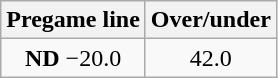<table class="wikitable">
<tr align="center">
<th style=>Pregame line</th>
<th style=>Over/under</th>
</tr>
<tr align="center">
<td><strong>ND</strong> −20.0</td>
<td>42.0</td>
</tr>
</table>
